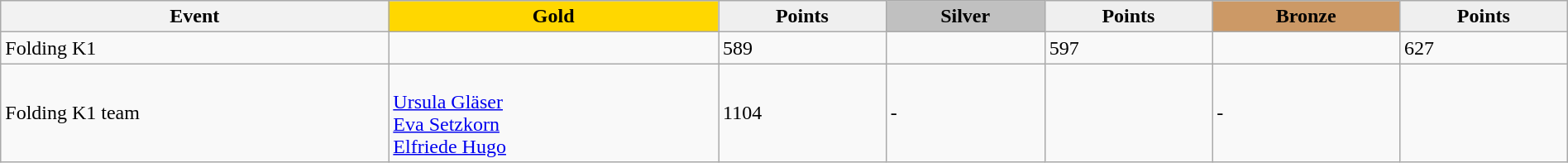<table class="wikitable" width=100%>
<tr>
<th>Event</th>
<td align=center bgcolor="gold"><strong>Gold</strong></td>
<td align=center bgcolor="EFEFEF"><strong>Points</strong></td>
<td align=center bgcolor="silver"><strong>Silver</strong></td>
<td align=center bgcolor="EFEFEF"><strong>Points</strong></td>
<td align=center bgcolor="CC9966"><strong>Bronze</strong></td>
<td align=center bgcolor="EFEFEF"><strong>Points</strong></td>
</tr>
<tr>
<td>Folding K1</td>
<td></td>
<td>589</td>
<td></td>
<td>597</td>
<td></td>
<td>627</td>
</tr>
<tr>
<td>Folding K1 team</td>
<td><br><a href='#'>Ursula Gläser</a><br><a href='#'>Eva Setzkorn</a><br><a href='#'>Elfriede Hugo</a></td>
<td>1104</td>
<td>-</td>
<td></td>
<td>-</td>
<td></td>
</tr>
</table>
